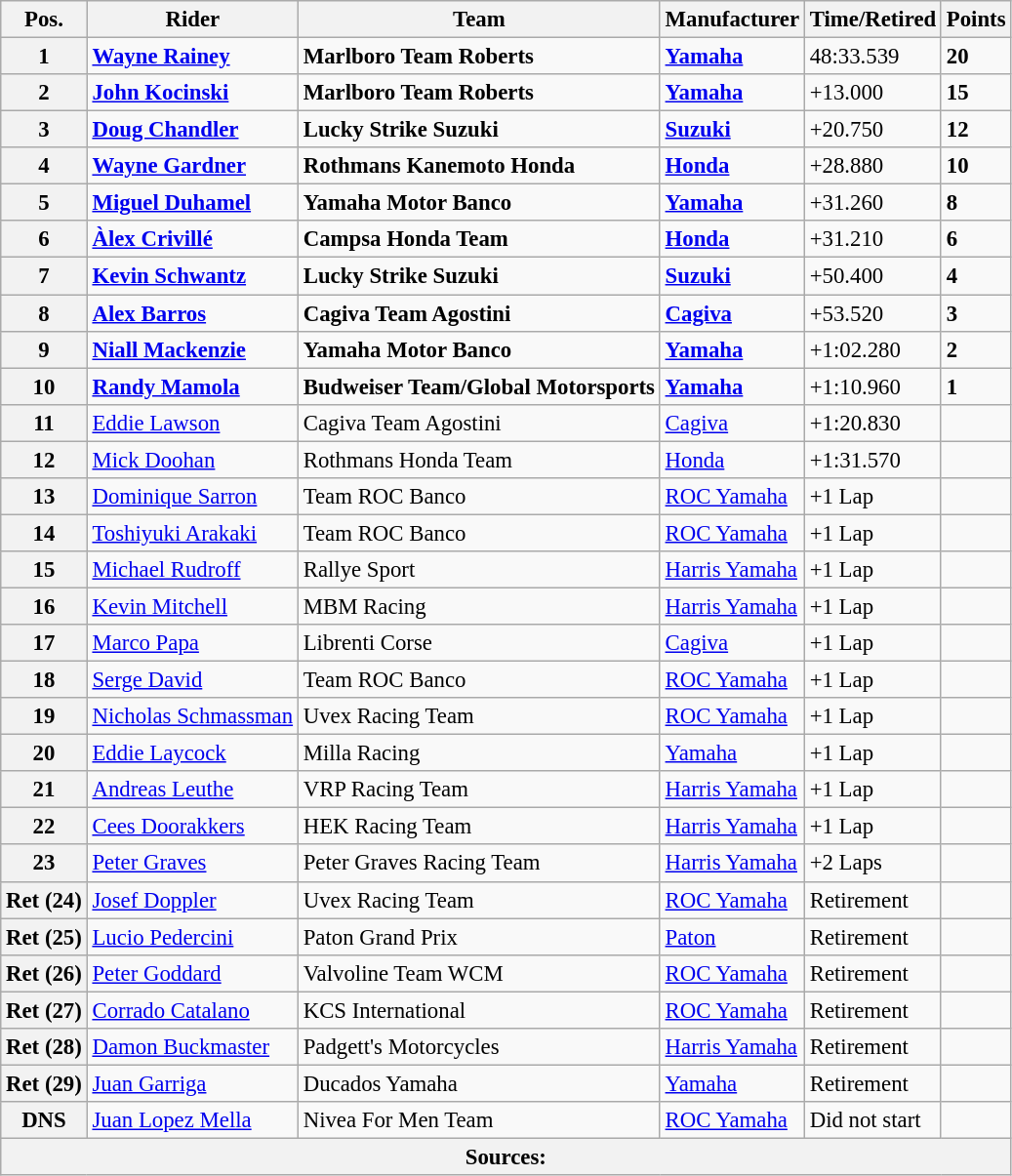<table class="wikitable" style="font-size: 95%;">
<tr>
<th>Pos.</th>
<th>Rider</th>
<th>Team</th>
<th>Manufacturer</th>
<th>Time/Retired</th>
<th>Points</th>
</tr>
<tr>
<th>1</th>
<td> <strong><a href='#'>Wayne Rainey</a></strong></td>
<td><strong>Marlboro Team Roberts</strong></td>
<td><strong><a href='#'>Yamaha</a></strong></td>
<td>48:33.539</td>
<td><strong>20</strong></td>
</tr>
<tr>
<th>2</th>
<td> <strong><a href='#'>John Kocinski</a></strong></td>
<td><strong>Marlboro Team Roberts</strong></td>
<td><strong><a href='#'>Yamaha</a></strong></td>
<td>+13.000</td>
<td><strong>15</strong></td>
</tr>
<tr>
<th>3</th>
<td> <strong><a href='#'>Doug Chandler</a></strong></td>
<td><strong>Lucky Strike Suzuki</strong></td>
<td><strong><a href='#'>Suzuki</a></strong></td>
<td>+20.750</td>
<td><strong>12</strong></td>
</tr>
<tr>
<th>4</th>
<td> <strong><a href='#'>Wayne Gardner</a></strong></td>
<td><strong>Rothmans Kanemoto Honda</strong></td>
<td><strong><a href='#'>Honda</a></strong></td>
<td>+28.880</td>
<td><strong>10</strong></td>
</tr>
<tr>
<th>5</th>
<td> <strong><a href='#'>Miguel Duhamel</a></strong></td>
<td><strong>Yamaha Motor Banco</strong></td>
<td><strong><a href='#'>Yamaha</a></strong></td>
<td>+31.260</td>
<td><strong>8</strong></td>
</tr>
<tr>
<th>6</th>
<td> <strong><a href='#'>Àlex Crivillé</a></strong></td>
<td><strong>Campsa Honda Team</strong></td>
<td><strong><a href='#'>Honda</a></strong></td>
<td>+31.210</td>
<td><strong>6</strong></td>
</tr>
<tr>
<th>7</th>
<td> <strong><a href='#'>Kevin Schwantz</a></strong></td>
<td><strong>Lucky Strike Suzuki</strong></td>
<td><strong><a href='#'>Suzuki</a></strong></td>
<td>+50.400</td>
<td><strong>4</strong></td>
</tr>
<tr>
<th>8</th>
<td> <strong><a href='#'>Alex Barros</a></strong></td>
<td><strong>Cagiva Team Agostini</strong></td>
<td><strong><a href='#'>Cagiva</a></strong></td>
<td>+53.520</td>
<td><strong>3</strong></td>
</tr>
<tr>
<th>9</th>
<td> <strong><a href='#'>Niall Mackenzie</a></strong></td>
<td><strong>Yamaha Motor Banco</strong></td>
<td><strong><a href='#'>Yamaha</a></strong></td>
<td>+1:02.280</td>
<td><strong>2</strong></td>
</tr>
<tr>
<th>10</th>
<td> <strong><a href='#'>Randy Mamola</a></strong></td>
<td><strong>Budweiser Team/Global Motorsports</strong></td>
<td><strong><a href='#'>Yamaha</a></strong></td>
<td>+1:10.960</td>
<td><strong>1</strong></td>
</tr>
<tr>
<th>11</th>
<td> <a href='#'>Eddie Lawson</a></td>
<td>Cagiva Team Agostini</td>
<td><a href='#'>Cagiva</a></td>
<td>+1:20.830</td>
<td></td>
</tr>
<tr>
<th>12</th>
<td> <a href='#'>Mick Doohan</a></td>
<td>Rothmans Honda Team</td>
<td><a href='#'>Honda</a></td>
<td>+1:31.570</td>
<td></td>
</tr>
<tr>
<th>13</th>
<td> <a href='#'>Dominique Sarron</a></td>
<td>Team ROC Banco</td>
<td><a href='#'>ROC Yamaha</a></td>
<td>+1 Lap</td>
<td></td>
</tr>
<tr>
<th>14</th>
<td> <a href='#'>Toshiyuki Arakaki</a></td>
<td>Team ROC Banco</td>
<td><a href='#'>ROC Yamaha</a></td>
<td>+1 Lap</td>
<td></td>
</tr>
<tr>
<th>15</th>
<td> <a href='#'>Michael Rudroff</a></td>
<td>Rallye Sport</td>
<td><a href='#'>Harris Yamaha</a></td>
<td>+1 Lap</td>
<td></td>
</tr>
<tr>
<th>16</th>
<td> <a href='#'>Kevin Mitchell</a></td>
<td>MBM Racing</td>
<td><a href='#'>Harris Yamaha</a></td>
<td>+1 Lap</td>
<td></td>
</tr>
<tr>
<th>17</th>
<td> <a href='#'>Marco Papa</a></td>
<td>Librenti Corse</td>
<td><a href='#'>Cagiva</a></td>
<td>+1 Lap</td>
<td></td>
</tr>
<tr>
<th>18</th>
<td> <a href='#'>Serge David</a></td>
<td>Team ROC Banco</td>
<td><a href='#'>ROC Yamaha</a></td>
<td>+1 Lap</td>
<td></td>
</tr>
<tr>
<th>19</th>
<td> <a href='#'>Nicholas Schmassman</a></td>
<td>Uvex Racing Team</td>
<td><a href='#'>ROC Yamaha</a></td>
<td>+1 Lap</td>
<td></td>
</tr>
<tr>
<th>20</th>
<td> <a href='#'>Eddie Laycock</a></td>
<td>Milla Racing</td>
<td><a href='#'>Yamaha</a></td>
<td>+1 Lap</td>
<td></td>
</tr>
<tr>
<th>21</th>
<td> <a href='#'>Andreas Leuthe</a></td>
<td>VRP Racing Team</td>
<td><a href='#'>Harris Yamaha</a></td>
<td>+1 Lap</td>
<td></td>
</tr>
<tr>
<th>22</th>
<td> <a href='#'>Cees Doorakkers</a></td>
<td>HEK Racing Team</td>
<td><a href='#'>Harris Yamaha</a></td>
<td>+1 Lap</td>
<td></td>
</tr>
<tr>
<th>23</th>
<td> <a href='#'>Peter Graves</a></td>
<td>Peter Graves Racing Team</td>
<td><a href='#'>Harris Yamaha</a></td>
<td>+2 Laps</td>
<td></td>
</tr>
<tr>
<th>Ret (24)</th>
<td> <a href='#'>Josef Doppler</a></td>
<td>Uvex Racing Team</td>
<td><a href='#'>ROC Yamaha</a></td>
<td>Retirement</td>
<td></td>
</tr>
<tr>
<th>Ret (25)</th>
<td> <a href='#'>Lucio Pedercini</a></td>
<td>Paton Grand Prix</td>
<td><a href='#'>Paton</a></td>
<td>Retirement</td>
<td></td>
</tr>
<tr>
<th>Ret (26)</th>
<td> <a href='#'>Peter Goddard</a></td>
<td>Valvoline Team WCM</td>
<td><a href='#'>ROC Yamaha</a></td>
<td>Retirement</td>
<td></td>
</tr>
<tr>
<th>Ret (27)</th>
<td> <a href='#'>Corrado Catalano</a></td>
<td>KCS International</td>
<td><a href='#'>ROC Yamaha</a></td>
<td>Retirement</td>
<td></td>
</tr>
<tr>
<th>Ret (28)</th>
<td> <a href='#'>Damon Buckmaster</a></td>
<td>Padgett's Motorcycles</td>
<td><a href='#'>Harris Yamaha</a></td>
<td>Retirement</td>
<td></td>
</tr>
<tr>
<th>Ret (29)</th>
<td> <a href='#'>Juan Garriga</a></td>
<td>Ducados Yamaha</td>
<td><a href='#'>Yamaha</a></td>
<td>Retirement</td>
<td></td>
</tr>
<tr>
<th>DNS</th>
<td> <a href='#'>Juan Lopez Mella</a></td>
<td>Nivea For Men Team</td>
<td><a href='#'>ROC Yamaha</a></td>
<td>Did not start</td>
<td></td>
</tr>
<tr>
<th colspan=8>Sources:</th>
</tr>
</table>
